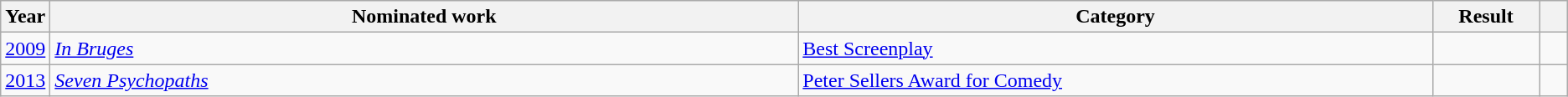<table class="wikitable">
<tr>
<th scope="col" style="width:1em;">Year</th>
<th scope="col" style="width:39em;">Nominated work</th>
<th scope="col" style="width:33em;">Category</th>
<th scope="col" style="width:5em;">Result</th>
<th scope="col" style="width:1em;"></th>
</tr>
<tr>
<td><a href='#'>2009</a></td>
<td><em><a href='#'>In Bruges</a></em></td>
<td><a href='#'>Best Screenplay</a></td>
<td></td>
<td style="text-align:center;"></td>
</tr>
<tr>
<td><a href='#'>2013</a></td>
<td><em><a href='#'>Seven Psychopaths</a></em></td>
<td><a href='#'>Peter Sellers Award for Comedy</a></td>
<td></td>
<td style="text-align:center;"></td>
</tr>
</table>
